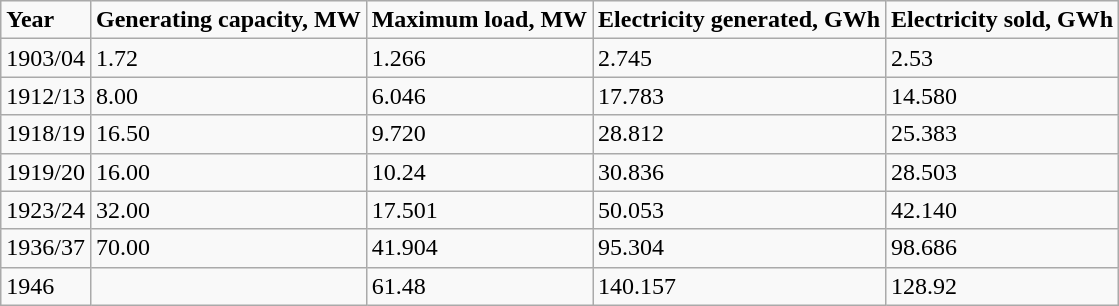<table class="wikitable">
<tr>
<td><strong>Year</strong></td>
<td><strong>Generating  capacity, MW</strong></td>
<td><strong>Maximum  load, MW</strong></td>
<td><strong>Electricity  generated, GWh</strong></td>
<td><strong>Electricity  sold, GWh</strong></td>
</tr>
<tr>
<td>1903/04</td>
<td>1.72</td>
<td>1.266</td>
<td>2.745</td>
<td>2.53</td>
</tr>
<tr>
<td>1912/13</td>
<td>8.00</td>
<td>6.046</td>
<td>17.783</td>
<td>14.580</td>
</tr>
<tr>
<td>1918/19</td>
<td>16.50</td>
<td>9.720</td>
<td>28.812</td>
<td>25.383</td>
</tr>
<tr>
<td>1919/20</td>
<td>16.00</td>
<td>10.24</td>
<td>30.836</td>
<td>28.503</td>
</tr>
<tr>
<td>1923/24</td>
<td>32.00</td>
<td>17.501</td>
<td>50.053</td>
<td>42.140</td>
</tr>
<tr>
<td>1936/37</td>
<td>70.00</td>
<td>41.904</td>
<td>95.304</td>
<td>98.686</td>
</tr>
<tr>
<td>1946</td>
<td></td>
<td>61.48</td>
<td>140.157</td>
<td>128.92</td>
</tr>
</table>
